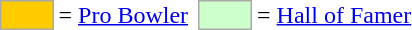<table>
<tr>
<td style="background-color:#FFCC00; border:1px solid #aaaaaa; width:2em;"></td>
<td>= <a href='#'>Pro Bowler</a> </td>
<td></td>
<td style="background-color:#CCFFCC; border:1px solid #aaaaaa; width:2em;"></td>
<td>= <a href='#'>Hall of Famer</a></td>
</tr>
</table>
